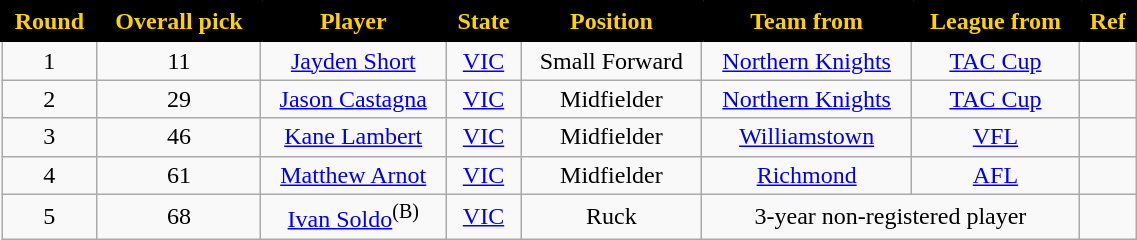<table class="wikitable" style="text-align:center; font-size:100%; width:60%;">
<tr>
<th style="background:black; color:#FED102; border: solid black 2px;">Round</th>
<th style="background:black; color:#FED102; border: solid black 2px;">Overall pick</th>
<th style="background:black; color:#FED102; border: solid black 2px;">Player</th>
<th style="background:black; color:#FED102; border: solid black 2px;">State</th>
<th style="background:black; color:#FED102; border: solid black 2px;">Position</th>
<th style="background:black; color:#FED102; border: solid black 2px;">Team from</th>
<th style="background:black; color:#FED102; border: solid black 2px;">League from</th>
<th style="background:black; color:#FED102; border: solid black 2px;">Ref</th>
</tr>
<tr>
<td>1</td>
<td>11</td>
<td><a href='#'>Jayden Short</a></td>
<td><a href='#'>VIC</a></td>
<td>Small Forward</td>
<td><a href='#'>Northern Knights</a></td>
<td><a href='#'>TAC Cup</a></td>
<td></td>
</tr>
<tr>
<td>2</td>
<td>29</td>
<td><a href='#'>Jason Castagna</a></td>
<td><a href='#'>VIC</a></td>
<td>Midfielder</td>
<td><a href='#'>Northern Knights</a></td>
<td><a href='#'>TAC Cup</a></td>
<td></td>
</tr>
<tr>
<td>3</td>
<td>46</td>
<td><a href='#'>Kane Lambert</a></td>
<td><a href='#'>VIC</a></td>
<td>Midfielder</td>
<td><a href='#'>Williamstown</a></td>
<td><a href='#'>VFL</a></td>
<td></td>
</tr>
<tr>
<td>4</td>
<td>61</td>
<td><a href='#'>Matthew Arnot</a></td>
<td><a href='#'>VIC</a></td>
<td>Midfielder</td>
<td><a href='#'>Richmond</a></td>
<td><a href='#'>AFL</a></td>
<td></td>
</tr>
<tr>
<td>5</td>
<td>68</td>
<td><a href='#'>Ivan Soldo</a><sup>(B)</sup></td>
<td><a href='#'>VIC</a></td>
<td>Ruck</td>
<td colspan=2>3-year non-registered player</td>
<td></td>
</tr>
</table>
